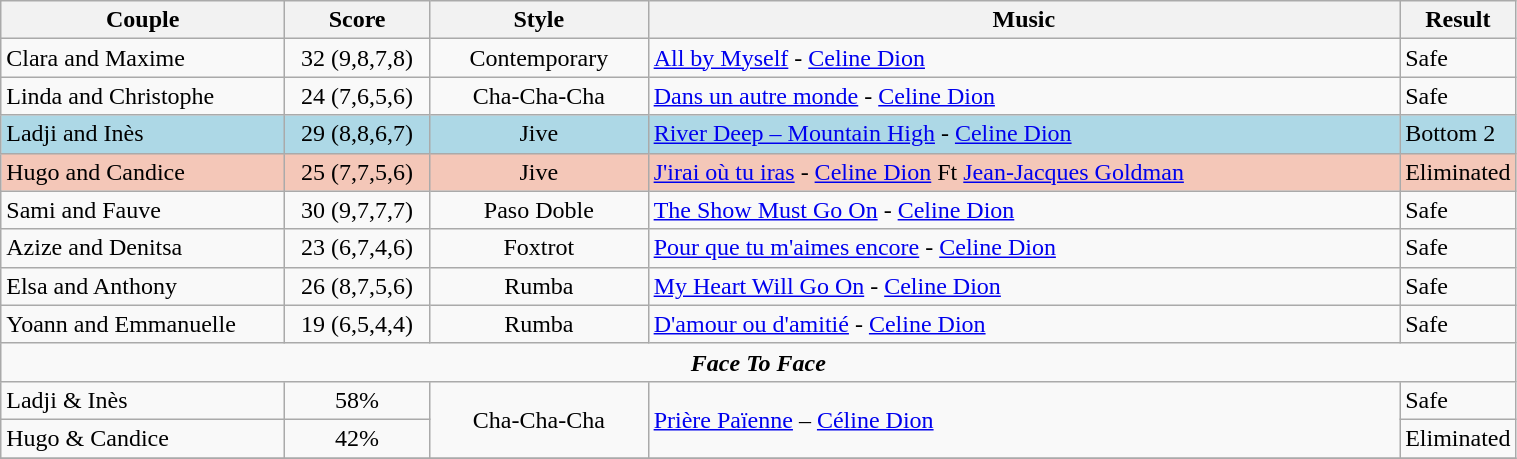<table class="wikitable" style="width:80%;">
<tr>
<th style="width:20%;">Couple</th>
<th style="width:10%;">Score</th>
<th style="width:15%;">Style</th>
<th style="width:60%;">Music</th>
<th style="width:60%;">Result</th>
</tr>
<tr>
<td>Clara and Maxime</td>
<td style="text-align:center;">32 (9,8,7,8)</td>
<td style="text-align:center;">Contemporary</td>
<td><a href='#'>All by Myself</a> - <a href='#'>Celine Dion</a></td>
<td>Safe</td>
</tr>
<tr>
<td>Linda and Christophe</td>
<td style="text-align:center;">24 (7,6,5,6)</td>
<td style="text-align:center;">Cha-Cha-Cha</td>
<td><a href='#'>Dans un autre monde</a> - <a href='#'>Celine Dion</a></td>
<td>Safe</td>
</tr>
<tr style="background:lightblue;">
<td>Ladji and Inès</td>
<td style="text-align:center;">29 (8,8,6,7)</td>
<td style="text-align:center;">Jive</td>
<td><a href='#'>River Deep – Mountain High</a> - <a href='#'>Celine Dion</a></td>
<td>Bottom 2</td>
</tr>
<tr style="background:#f4c7b8;">
<td>Hugo and Candice</td>
<td style="text-align:center;">25 (7,7,5,6)</td>
<td style="text-align:center;">Jive</td>
<td><a href='#'>J'irai où tu iras</a> - <a href='#'>Celine Dion</a> Ft <a href='#'>Jean-Jacques Goldman</a></td>
<td>Eliminated</td>
</tr>
<tr>
<td>Sami and Fauve</td>
<td style="text-align:center;">30 (9,7,7,7)</td>
<td style="text-align:center;">Paso Doble</td>
<td><a href='#'>The Show Must Go On</a> - <a href='#'>Celine Dion</a></td>
<td>Safe</td>
</tr>
<tr>
<td>Azize and Denitsa</td>
<td style="text-align:center;">23 (6,7,4,6)</td>
<td style="text-align:center;">Foxtrot</td>
<td><a href='#'>Pour que tu m'aimes encore</a> - <a href='#'>Celine Dion</a></td>
<td>Safe</td>
</tr>
<tr>
<td>Elsa and Anthony</td>
<td style="text-align:center;">26 (8,7,5,6)</td>
<td style="text-align:center;">Rumba</td>
<td><a href='#'>My Heart Will Go On</a> - <a href='#'>Celine Dion</a></td>
<td>Safe</td>
</tr>
<tr>
<td>Yoann and Emmanuelle</td>
<td style="text-align:center;">19 (6,5,4,4)</td>
<td style="text-align:center;">Rumba</td>
<td><a href='#'>D'amour ou d'amitié</a> - <a href='#'>Celine Dion</a></td>
<td>Safe</td>
</tr>
<tr>
<td colspan=5 style="text-align:center;"><strong><em>Face To Face</em></strong></td>
</tr>
<tr>
<td>Ladji & Inès</td>
<td style="text-align:center;">58%</td>
<td rowspan="2" style="text-align:center;">Cha-Cha-Cha</td>
<td rowspan="2"><a href='#'>Prière Païenne</a> – <a href='#'>Céline Dion</a></td>
<td>Safe</td>
</tr>
<tr>
<td>Hugo & Candice</td>
<td style="text-align:center;">42%</td>
<td>Eliminated</td>
</tr>
<tr>
</tr>
</table>
